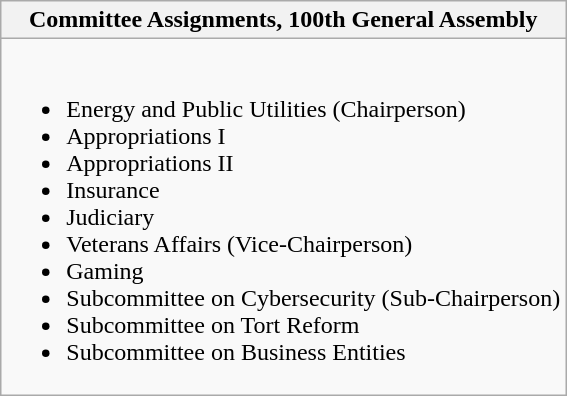<table class="wikitable floatcenter">
<tr>
<th>Committee Assignments, 100th General Assembly</th>
</tr>
<tr>
<td><br><ul><li>Energy and Public Utilities (Chairperson)</li><li>Appropriations I</li><li>Appropriations II</li><li>Insurance</li><li>Judiciary</li><li>Veterans Affairs (Vice-Chairperson)</li><li>Gaming</li><li>Subcommittee on Cybersecurity (Sub-Chairperson)</li><li>Subcommittee on Tort Reform</li><li>Subcommittee on Business Entities</li></ul></td>
</tr>
</table>
